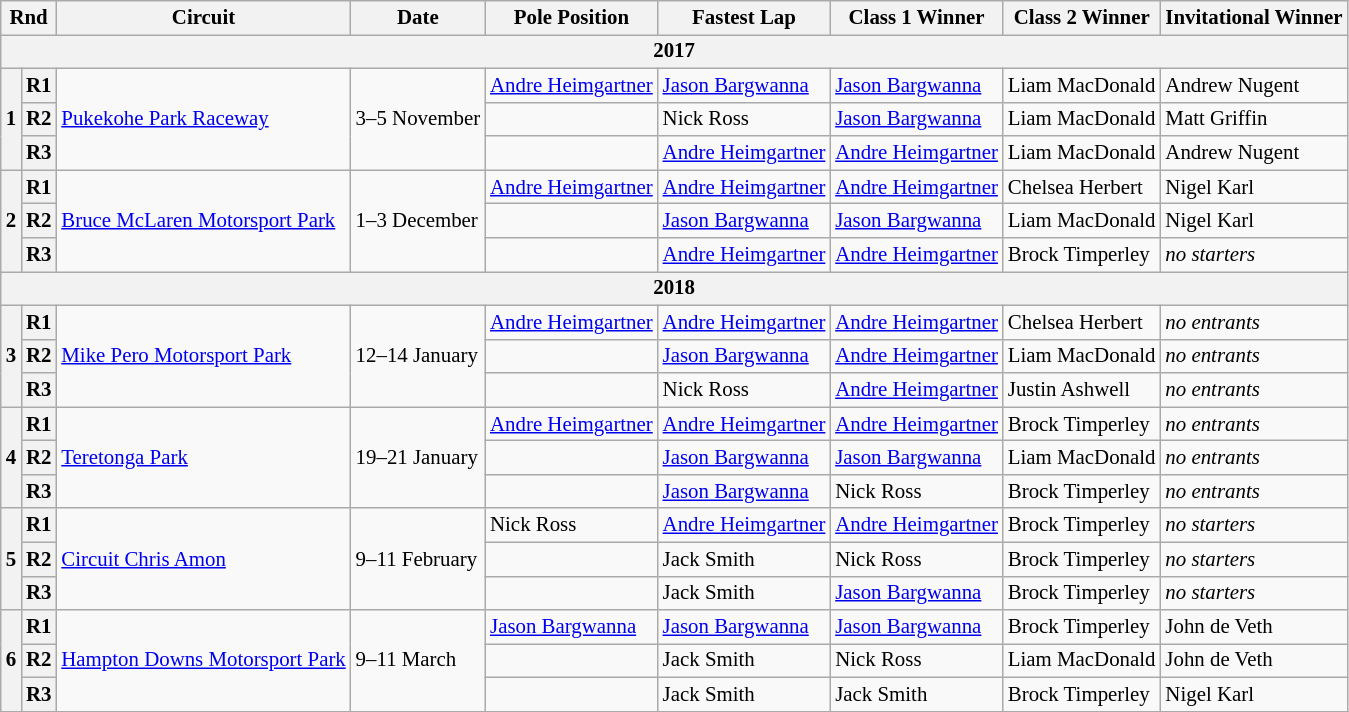<table class="wikitable" style="font-size: 87%">
<tr>
<th colspan=2>Rnd</th>
<th>Circuit</th>
<th>Date</th>
<th>Pole Position</th>
<th>Fastest Lap</th>
<th>Class 1 Winner</th>
<th>Class 2 Winner</th>
<th>Invitational Winner</th>
</tr>
<tr>
<th align="center" colspan="9">2017</th>
</tr>
<tr>
<th rowspan=3>1</th>
<th>R1</th>
<td rowspan=3><a href='#'>Pukekohe Park Raceway</a></td>
<td rowspan=3>3–5 November</td>
<td> <a href='#'>Andre Heimgartner</a></td>
<td> <a href='#'>Jason Bargwanna</a></td>
<td> <a href='#'>Jason Bargwanna</a></td>
<td> Liam MacDonald</td>
<td> Andrew Nugent</td>
</tr>
<tr>
<th>R2</th>
<td></td>
<td> Nick Ross</td>
<td> <a href='#'>Jason Bargwanna</a></td>
<td> Liam MacDonald</td>
<td> Matt Griffin</td>
</tr>
<tr>
<th>R3</th>
<td></td>
<td> <a href='#'>Andre Heimgartner</a></td>
<td> <a href='#'>Andre Heimgartner</a></td>
<td> Liam MacDonald</td>
<td> Andrew Nugent</td>
</tr>
<tr>
<th rowspan=3>2</th>
<th>R1</th>
<td rowspan=3><a href='#'>Bruce McLaren Motorsport Park</a></td>
<td rowspan=3>1–3 December</td>
<td> <a href='#'>Andre Heimgartner</a></td>
<td> <a href='#'>Andre Heimgartner</a></td>
<td> <a href='#'>Andre Heimgartner</a></td>
<td> Chelsea Herbert</td>
<td> Nigel Karl</td>
</tr>
<tr>
<th>R2</th>
<td></td>
<td> <a href='#'>Jason Bargwanna</a></td>
<td> <a href='#'>Jason Bargwanna</a></td>
<td> Liam MacDonald</td>
<td> Nigel Karl</td>
</tr>
<tr>
<th>R3</th>
<td></td>
<td> <a href='#'>Andre Heimgartner</a></td>
<td> <a href='#'>Andre Heimgartner</a></td>
<td> Brock Timperley</td>
<td><em>no starters</em></td>
</tr>
<tr>
<th align="center" colspan="9">2018</th>
</tr>
<tr>
<th rowspan=3>3</th>
<th>R1</th>
<td rowspan=3><a href='#'>Mike Pero Motorsport Park</a></td>
<td rowspan=3>12–14 January</td>
<td> <a href='#'>Andre Heimgartner</a></td>
<td> <a href='#'>Andre Heimgartner</a></td>
<td> <a href='#'>Andre Heimgartner</a></td>
<td> Chelsea Herbert</td>
<td><em>no entrants</em></td>
</tr>
<tr>
<th>R2</th>
<td></td>
<td> <a href='#'>Jason Bargwanna</a></td>
<td> <a href='#'>Andre Heimgartner</a></td>
<td> Liam MacDonald</td>
<td><em>no entrants</em></td>
</tr>
<tr>
<th>R3</th>
<td></td>
<td> Nick Ross</td>
<td> <a href='#'>Andre Heimgartner</a></td>
<td> Justin Ashwell</td>
<td><em>no entrants</em></td>
</tr>
<tr>
<th rowspan=3>4</th>
<th>R1</th>
<td rowspan=3><a href='#'>Teretonga Park</a></td>
<td rowspan=3>19–21 January</td>
<td> <a href='#'>Andre Heimgartner</a></td>
<td> <a href='#'>Andre Heimgartner</a></td>
<td> <a href='#'>Andre Heimgartner</a></td>
<td> Brock Timperley</td>
<td><em>no entrants</em></td>
</tr>
<tr>
<th>R2</th>
<td></td>
<td> <a href='#'>Jason Bargwanna</a></td>
<td> <a href='#'>Jason Bargwanna</a></td>
<td> Liam MacDonald</td>
<td><em>no entrants</em></td>
</tr>
<tr>
<th>R3</th>
<td></td>
<td> <a href='#'>Jason Bargwanna</a></td>
<td> Nick Ross</td>
<td> Brock Timperley</td>
<td><em>no entrants</em></td>
</tr>
<tr>
<th rowspan=3>5</th>
<th>R1</th>
<td rowspan=3><a href='#'>Circuit Chris Amon</a></td>
<td rowspan=3>9–11 February</td>
<td> Nick Ross</td>
<td> <a href='#'>Andre Heimgartner</a></td>
<td> <a href='#'>Andre Heimgartner</a></td>
<td> Brock Timperley</td>
<td><em>no starters</em></td>
</tr>
<tr>
<th>R2</th>
<td></td>
<td> Jack Smith</td>
<td> Nick Ross</td>
<td> Brock Timperley</td>
<td><em>no starters</em></td>
</tr>
<tr>
<th>R3</th>
<td></td>
<td> Jack Smith</td>
<td> <a href='#'>Jason Bargwanna</a></td>
<td> Brock Timperley</td>
<td><em>no starters</em></td>
</tr>
<tr>
<th rowspan=3>6</th>
<th>R1</th>
<td rowspan=3><a href='#'>Hampton Downs Motorsport Park</a></td>
<td rowspan=3>9–11 March</td>
<td> <a href='#'>Jason Bargwanna</a></td>
<td> <a href='#'>Jason Bargwanna</a></td>
<td> <a href='#'>Jason Bargwanna</a></td>
<td> Brock Timperley</td>
<td> John de Veth</td>
</tr>
<tr>
<th>R2</th>
<td></td>
<td> Jack Smith</td>
<td> Nick Ross</td>
<td> Liam MacDonald</td>
<td> John de Veth</td>
</tr>
<tr>
<th>R3</th>
<td></td>
<td> Jack Smith</td>
<td> Jack Smith</td>
<td> Brock Timperley</td>
<td> Nigel Karl</td>
</tr>
<tr>
</tr>
</table>
